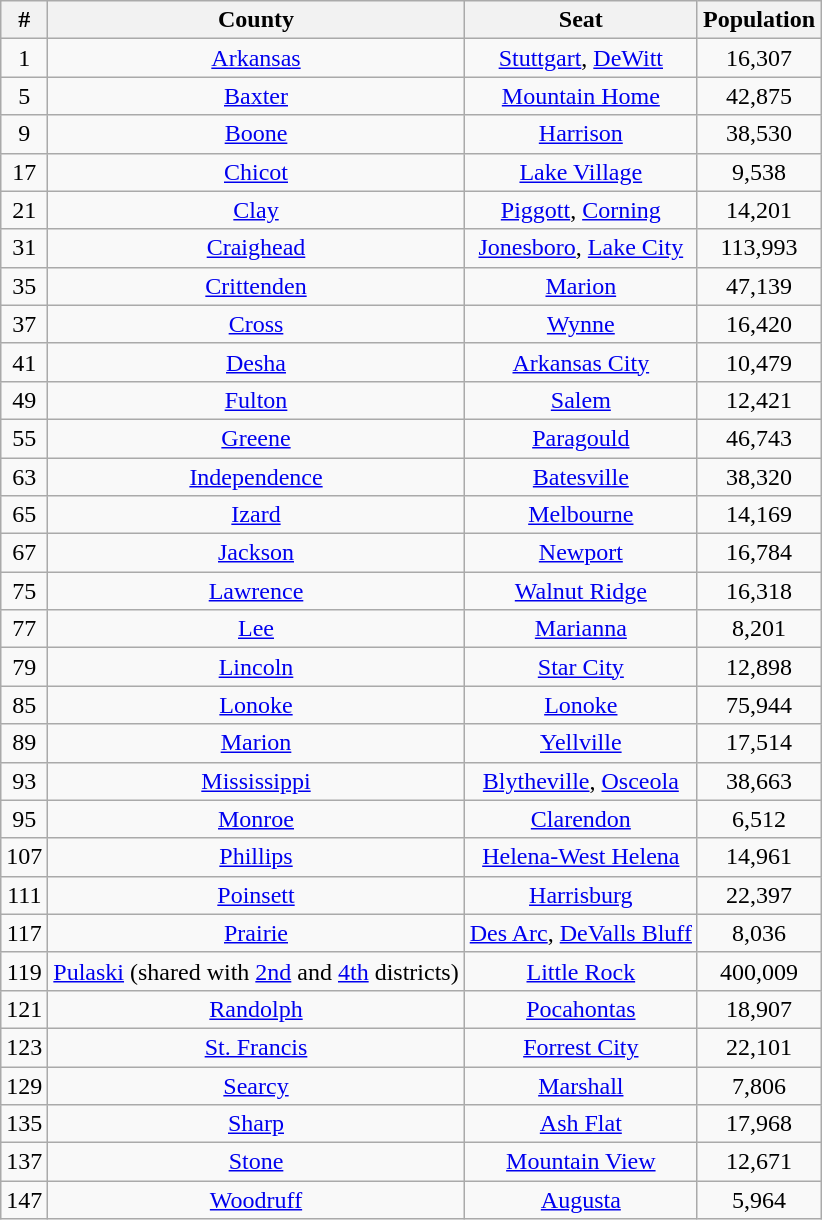<table class="wikitable sortable" style="text-align:center;">
<tr>
<th>#</th>
<th>County</th>
<th>Seat</th>
<th>Population</th>
</tr>
<tr>
<td>1</td>
<td><a href='#'>Arkansas</a></td>
<td><a href='#'>Stuttgart</a>, <a href='#'>DeWitt</a></td>
<td>16,307</td>
</tr>
<tr>
<td>5</td>
<td><a href='#'>Baxter</a></td>
<td><a href='#'>Mountain Home</a></td>
<td>42,875</td>
</tr>
<tr>
<td>9</td>
<td><a href='#'>Boone</a></td>
<td><a href='#'>Harrison</a></td>
<td>38,530</td>
</tr>
<tr>
<td>17</td>
<td><a href='#'>Chicot</a></td>
<td><a href='#'>Lake Village</a></td>
<td>9,538</td>
</tr>
<tr>
<td>21</td>
<td><a href='#'>Clay</a></td>
<td><a href='#'>Piggott</a>, <a href='#'>Corning</a></td>
<td>14,201</td>
</tr>
<tr>
<td>31</td>
<td><a href='#'>Craighead</a></td>
<td><a href='#'>Jonesboro</a>, <a href='#'>Lake City</a></td>
<td>113,993</td>
</tr>
<tr>
<td>35</td>
<td><a href='#'>Crittenden</a></td>
<td><a href='#'>Marion</a></td>
<td>47,139</td>
</tr>
<tr>
<td>37</td>
<td><a href='#'>Cross</a></td>
<td><a href='#'>Wynne</a></td>
<td>16,420</td>
</tr>
<tr>
<td>41</td>
<td><a href='#'>Desha</a></td>
<td><a href='#'>Arkansas City</a></td>
<td>10,479</td>
</tr>
<tr>
<td>49</td>
<td><a href='#'>Fulton</a></td>
<td><a href='#'>Salem</a></td>
<td>12,421</td>
</tr>
<tr>
<td>55</td>
<td><a href='#'>Greene</a></td>
<td><a href='#'>Paragould</a></td>
<td>46,743</td>
</tr>
<tr>
<td>63</td>
<td><a href='#'>Independence</a></td>
<td><a href='#'>Batesville</a></td>
<td>38,320</td>
</tr>
<tr>
<td>65</td>
<td><a href='#'>Izard</a></td>
<td><a href='#'>Melbourne</a></td>
<td>14,169</td>
</tr>
<tr>
<td>67</td>
<td><a href='#'>Jackson</a></td>
<td><a href='#'>Newport</a></td>
<td>16,784</td>
</tr>
<tr>
<td>75</td>
<td><a href='#'>Lawrence</a></td>
<td><a href='#'>Walnut Ridge</a></td>
<td>16,318</td>
</tr>
<tr>
<td>77</td>
<td><a href='#'>Lee</a></td>
<td><a href='#'>Marianna</a></td>
<td>8,201</td>
</tr>
<tr>
<td>79</td>
<td><a href='#'>Lincoln</a></td>
<td><a href='#'>Star City</a></td>
<td>12,898</td>
</tr>
<tr>
<td>85</td>
<td><a href='#'>Lonoke</a></td>
<td><a href='#'>Lonoke</a></td>
<td>75,944</td>
</tr>
<tr>
<td>89</td>
<td><a href='#'>Marion</a></td>
<td><a href='#'>Yellville</a></td>
<td>17,514</td>
</tr>
<tr>
<td>93</td>
<td><a href='#'>Mississippi</a></td>
<td><a href='#'>Blytheville</a>, <a href='#'>Osceola</a></td>
<td>38,663</td>
</tr>
<tr>
<td>95</td>
<td><a href='#'>Monroe</a></td>
<td><a href='#'>Clarendon</a></td>
<td>6,512</td>
</tr>
<tr>
<td>107</td>
<td><a href='#'>Phillips</a></td>
<td><a href='#'>Helena-West Helena</a></td>
<td>14,961</td>
</tr>
<tr>
<td>111</td>
<td><a href='#'>Poinsett</a></td>
<td><a href='#'>Harrisburg</a></td>
<td>22,397</td>
</tr>
<tr>
<td>117</td>
<td><a href='#'>Prairie</a></td>
<td><a href='#'>Des Arc</a>, <a href='#'>DeValls Bluff</a></td>
<td>8,036</td>
</tr>
<tr>
<td>119</td>
<td><a href='#'>Pulaski</a> (shared with <a href='#'>2nd</a> and <a href='#'>4th</a> districts)</td>
<td><a href='#'>Little Rock</a></td>
<td>400,009</td>
</tr>
<tr>
<td>121</td>
<td><a href='#'>Randolph</a></td>
<td><a href='#'>Pocahontas</a></td>
<td>18,907</td>
</tr>
<tr>
<td>123</td>
<td><a href='#'>St. Francis</a></td>
<td><a href='#'>Forrest City</a></td>
<td>22,101</td>
</tr>
<tr>
<td>129</td>
<td><a href='#'>Searcy</a></td>
<td><a href='#'>Marshall</a></td>
<td>7,806</td>
</tr>
<tr>
<td>135</td>
<td><a href='#'>Sharp</a></td>
<td><a href='#'>Ash Flat</a></td>
<td>17,968</td>
</tr>
<tr>
<td>137</td>
<td><a href='#'>Stone</a></td>
<td><a href='#'>Mountain View</a></td>
<td>12,671</td>
</tr>
<tr>
<td>147</td>
<td><a href='#'>Woodruff</a></td>
<td><a href='#'>Augusta</a></td>
<td>5,964</td>
</tr>
</table>
